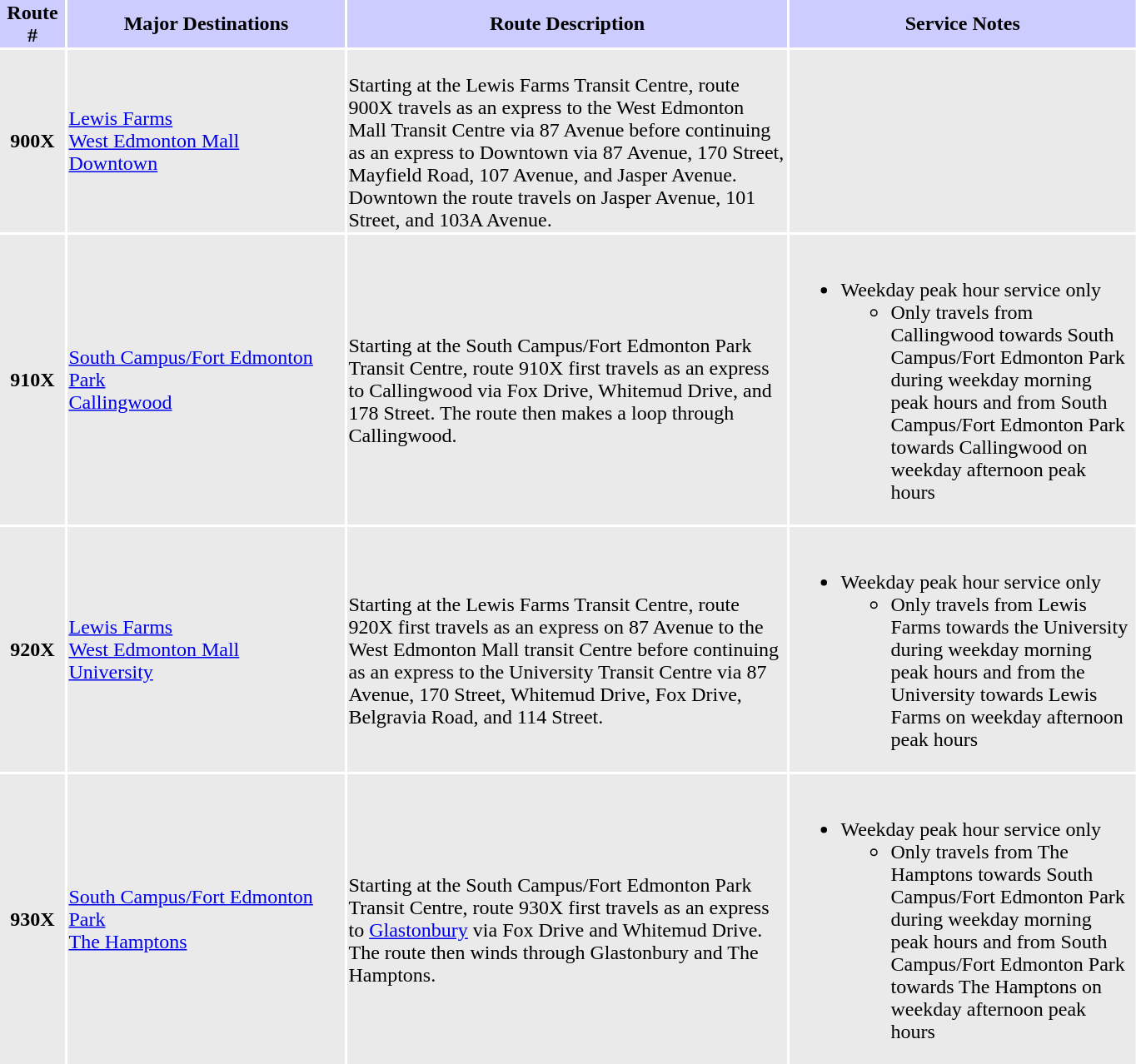<table>
<tr bgcolor="#ccccff">
<th width="50" align="center"><strong>Route #</strong></th>
<td width="220" align="center"><strong>Major Destinations</strong></td>
<td width="350" align="center"><strong>Route Description</strong></td>
<td width="275" align="center"><strong>Service Notes</strong></td>
</tr>
<tr bgcolor="#eaeaea">
<td align="center"><strong>900X</strong></td>
<td><a href='#'>Lewis Farms</a><br><a href='#'>West Edmonton Mall</a><br><a href='#'>Downtown</a></td>
<td><br>Starting at the Lewis Farms Transit Centre, route 900X travels as an express to the West Edmonton Mall Transit Centre via 87 Avenue before continuing as an express to Downtown via 87 Avenue, 170 Street, Mayfield Road, 107 Avenue, and Jasper Avenue. Downtown the route travels on Jasper Avenue, 101 Street, and 103A Avenue.</td>
<td></td>
</tr>
<tr bgcolor="#eaeaea">
<td align="center"><strong>910X</strong></td>
<td><a href='#'>South Campus/Fort Edmonton Park</a><br><a href='#'>Callingwood</a></td>
<td><br>Starting at the South Campus/Fort Edmonton Park Transit Centre, route 910X first travels as an express to Callingwood via Fox Drive, Whitemud Drive, and 178 Street. The route then makes a loop through Callingwood.</td>
<td><br><ul><li>Weekday peak hour service only<ul><li>Only travels from Callingwood towards South Campus/Fort Edmonton Park during weekday morning peak hours and from South Campus/Fort Edmonton Park towards Callingwood on weekday afternoon peak hours</li></ul></li></ul></td>
</tr>
<tr bgcolor="#eaeaea">
<td align="center"><strong>920X</strong></td>
<td><a href='#'>Lewis Farms</a><br><a href='#'>West Edmonton Mall</a><br><a href='#'>University</a></td>
<td><br>Starting at the Lewis Farms Transit Centre, route 920X first travels as an express on 87 Avenue to the West Edmonton Mall transit Centre before continuing as an express to the University Transit Centre via 87 Avenue, 170 Street, Whitemud Drive, Fox Drive, Belgravia Road, and 114 Street.</td>
<td><br><ul><li>Weekday peak hour service only<ul><li>Only travels from Lewis Farms towards the University during weekday morning peak hours and from the University towards Lewis Farms on weekday afternoon peak hours</li></ul></li></ul></td>
</tr>
<tr bgcolor="#eaeaea">
<td align="center"><strong>930X</strong></td>
<td><a href='#'>South Campus/Fort Edmonton Park</a><br><a href='#'>The Hamptons</a></td>
<td><br>Starting at the South Campus/Fort Edmonton Park Transit Centre, route 930X first travels as an express to <a href='#'>Glastonbury</a> via Fox Drive and Whitemud Drive. The route then winds through Glastonbury and The Hamptons.</td>
<td><br><ul><li>Weekday peak hour service only<ul><li>Only travels from The Hamptons towards South Campus/Fort Edmonton Park during weekday morning peak hours and from South Campus/Fort Edmonton Park towards The Hamptons on weekday afternoon peak hours</li></ul></li></ul></td>
</tr>
</table>
